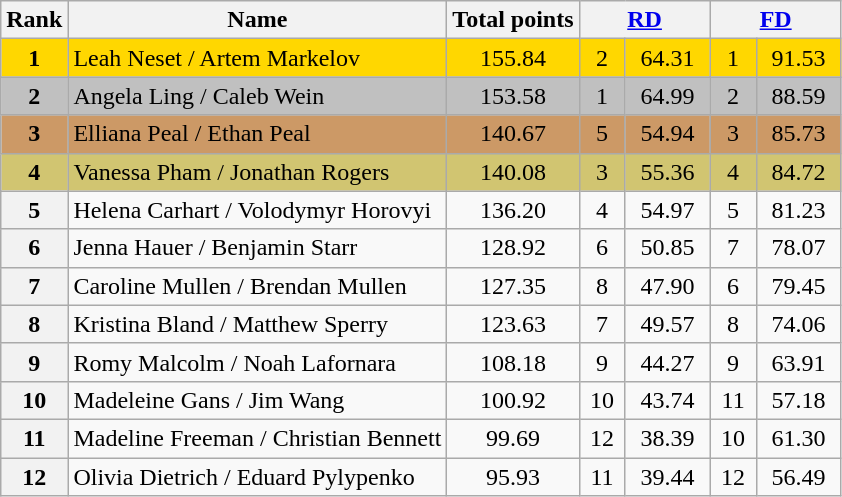<table class="wikitable sortable">
<tr>
<th>Rank</th>
<th>Name</th>
<th>Total points</th>
<th colspan="2" width="80px"><a href='#'>RD</a></th>
<th colspan="2" width="80px"><a href='#'>FD</a></th>
</tr>
<tr bgcolor="gold">
<td align="center"><strong>1</strong></td>
<td>Leah Neset / Artem Markelov</td>
<td align="center">155.84</td>
<td align="center">2</td>
<td align="center">64.31</td>
<td align="center">1</td>
<td align="center">91.53</td>
</tr>
<tr bgcolor="silver">
<td align="center"><strong>2</strong></td>
<td>Angela Ling / Caleb Wein</td>
<td align="center">153.58</td>
<td align="center">1</td>
<td align="center">64.99</td>
<td align="center">2</td>
<td align="center">88.59</td>
</tr>
<tr bgcolor="cc9966">
<td align="center"><strong>3</strong></td>
<td>Elliana Peal / Ethan Peal</td>
<td align="center">140.67</td>
<td align="center">5</td>
<td align="center">54.94</td>
<td align="center">3</td>
<td align="center">85.73</td>
</tr>
<tr bgcolor="#d1c571">
<td align="center"><strong>4</strong></td>
<td>Vanessa Pham / Jonathan Rogers</td>
<td align="center">140.08</td>
<td align="center">3</td>
<td align="center">55.36</td>
<td align="center">4</td>
<td align="center">84.72</td>
</tr>
<tr>
<th>5</th>
<td>Helena Carhart / Volodymyr Horovyi</td>
<td align="center">136.20</td>
<td align="center">4</td>
<td align="center">54.97</td>
<td align="center">5</td>
<td align="center">81.23</td>
</tr>
<tr>
<th>6</th>
<td>Jenna Hauer / Benjamin Starr</td>
<td align="center">128.92</td>
<td align="center">6</td>
<td align="center">50.85</td>
<td align="center">7</td>
<td align="center">78.07</td>
</tr>
<tr>
<th>7</th>
<td>Caroline Mullen / Brendan Mullen</td>
<td align="center">127.35</td>
<td align="center">8</td>
<td align="center">47.90</td>
<td align="center">6</td>
<td align="center">79.45</td>
</tr>
<tr>
<th>8</th>
<td>Kristina Bland / Matthew Sperry</td>
<td align="center">123.63</td>
<td align="center">7</td>
<td align="center">49.57</td>
<td align="center">8</td>
<td align="center">74.06</td>
</tr>
<tr>
<th>9</th>
<td>Romy Malcolm / Noah Lafornara</td>
<td align="center">108.18</td>
<td align="center">9</td>
<td align="center">44.27</td>
<td align="center">9</td>
<td align="center">63.91</td>
</tr>
<tr>
<th>10</th>
<td>Madeleine Gans / Jim Wang</td>
<td align="center">100.92</td>
<td align="center">10</td>
<td align="center">43.74</td>
<td align="center">11</td>
<td align="center">57.18</td>
</tr>
<tr>
<th>11</th>
<td>Madeline Freeman / Christian Bennett</td>
<td align="center">99.69</td>
<td align="center">12</td>
<td align="center">38.39</td>
<td align="center">10</td>
<td align="center">61.30</td>
</tr>
<tr>
<th>12</th>
<td>Olivia Dietrich / Eduard Pylypenko</td>
<td align="center">95.93</td>
<td align="center">11</td>
<td align="center">39.44</td>
<td align="center">12</td>
<td align="center">56.49</td>
</tr>
</table>
